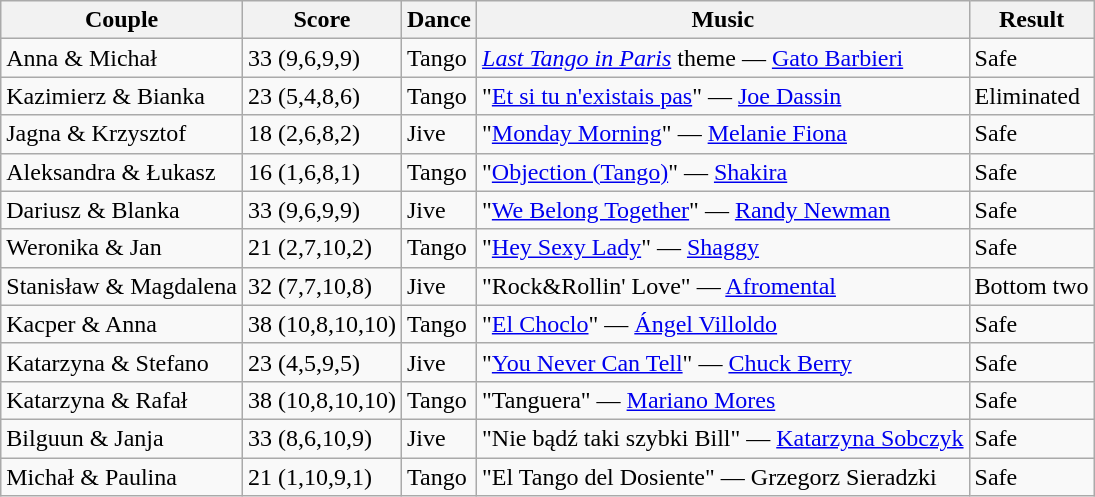<table class="wikitable">
<tr>
<th>Couple</th>
<th>Score</th>
<th>Dance</th>
<th>Music</th>
<th>Result</th>
</tr>
<tr>
<td>Anna & Michał</td>
<td>33 (9,6,9,9)</td>
<td>Tango</td>
<td><em><a href='#'>Last Tango in Paris</a></em> theme — <a href='#'>Gato Barbieri</a></td>
<td>Safe</td>
</tr>
<tr>
<td>Kazimierz & Bianka</td>
<td>23 (5,4,8,6)</td>
<td>Tango</td>
<td>"<a href='#'>Et si tu n'existais pas</a>" — <a href='#'>Joe Dassin</a></td>
<td>Eliminated</td>
</tr>
<tr>
<td>Jagna & Krzysztof</td>
<td>18 (2,6,8,2)</td>
<td>Jive</td>
<td>"<a href='#'>Monday Morning</a>" — <a href='#'>Melanie Fiona</a></td>
<td>Safe</td>
</tr>
<tr>
<td>Aleksandra & Łukasz</td>
<td>16 (1,6,8,1)</td>
<td>Tango</td>
<td>"<a href='#'>Objection (Tango)</a>" — <a href='#'>Shakira</a></td>
<td>Safe</td>
</tr>
<tr>
<td>Dariusz & Blanka</td>
<td>33 (9,6,9,9)</td>
<td>Jive</td>
<td>"<a href='#'>We Belong Together</a>" — <a href='#'>Randy Newman</a></td>
<td>Safe</td>
</tr>
<tr>
<td>Weronika & Jan</td>
<td>21 (2,7,10,2)</td>
<td>Tango</td>
<td>"<a href='#'>Hey Sexy Lady</a>" — <a href='#'>Shaggy</a></td>
<td>Safe</td>
</tr>
<tr>
<td>Stanisław & Magdalena</td>
<td>32 (7,7,10,8)</td>
<td>Jive</td>
<td>"Rock&Rollin' Love" — <a href='#'>Afromental</a></td>
<td>Bottom two</td>
</tr>
<tr>
<td>Kacper & Anna</td>
<td>38 (10,8,10,10)</td>
<td>Tango</td>
<td>"<a href='#'>El Choclo</a>" — <a href='#'>Ángel Villoldo</a></td>
<td>Safe</td>
</tr>
<tr>
<td>Katarzyna & Stefano</td>
<td>23 (4,5,9,5)</td>
<td>Jive</td>
<td>"<a href='#'>You Never Can Tell</a>" — <a href='#'>Chuck Berry</a></td>
<td>Safe</td>
</tr>
<tr>
<td>Katarzyna & Rafał</td>
<td>38 (10,8,10,10)</td>
<td>Tango</td>
<td>"Tanguera" — <a href='#'>Mariano Mores</a></td>
<td>Safe</td>
</tr>
<tr>
<td>Bilguun & Janja</td>
<td>33 (8,6,10,9)</td>
<td>Jive</td>
<td>"Nie bądź taki szybki Bill" — <a href='#'>Katarzyna Sobczyk</a></td>
<td>Safe</td>
</tr>
<tr>
<td>Michał & Paulina</td>
<td>21 (1,10,9,1)</td>
<td>Tango</td>
<td>"El Tango del Dosiente" — Grzegorz Sieradzki</td>
<td>Safe</td>
</tr>
</table>
